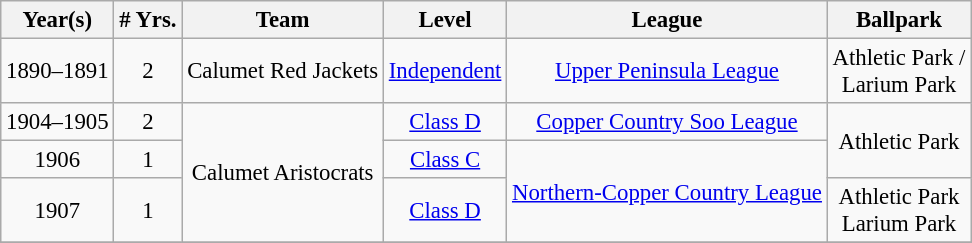<table class="wikitable" style="text-align:center; font-size: 95%;">
<tr>
<th>Year(s)</th>
<th># Yrs.</th>
<th>Team</th>
<th>Level</th>
<th>League</th>
<th>Ballpark</th>
</tr>
<tr>
<td>1890–1891</td>
<td>2</td>
<td>Calumet Red Jackets</td>
<td><a href='#'>Independent</a></td>
<td><a href='#'>Upper Peninsula League</a></td>
<td>Athletic Park / <br>Larium Park</td>
</tr>
<tr>
<td>1904–1905</td>
<td>2</td>
<td rowspan=3>Calumet Aristocrats</td>
<td><a href='#'>Class D</a></td>
<td><a href='#'>Copper Country Soo League</a></td>
<td rowspan=2>Athletic Park</td>
</tr>
<tr>
<td>1906</td>
<td>1</td>
<td><a href='#'>Class C</a></td>
<td rowspan=2><a href='#'>Northern-Copper Country League</a></td>
</tr>
<tr>
<td>1907</td>
<td>1</td>
<td><a href='#'>Class D</a></td>
<td>Athletic Park <br>Larium Park</td>
</tr>
<tr>
</tr>
</table>
